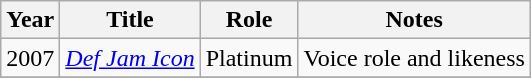<table class="wikitable sortable">
<tr>
<th>Year</th>
<th>Title</th>
<th>Role</th>
<th class="unsortable">Notes</th>
</tr>
<tr>
<td>2007</td>
<td><em><a href='#'>Def Jam Icon</a></em></td>
<td>Platinum</td>
<td>Voice role and likeness</td>
</tr>
<tr>
</tr>
</table>
